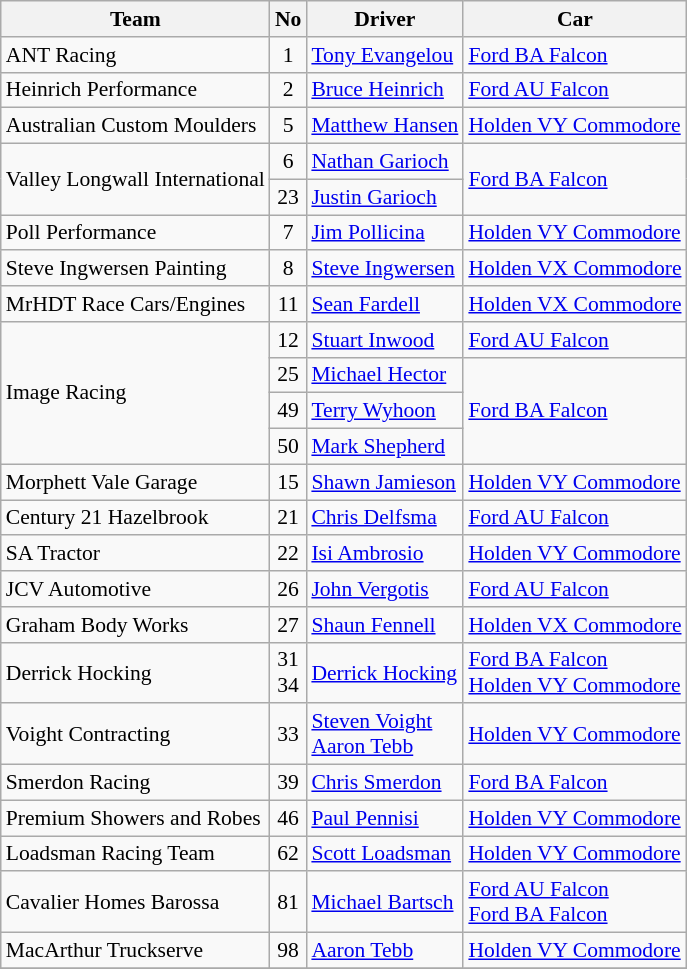<table class="wikitable" style="font-size: 90%;">
<tr>
<th>Team</th>
<th>No</th>
<th>Driver</th>
<th>Car</th>
</tr>
<tr>
<td>ANT Racing</td>
<td align="center">1</td>
<td><a href='#'>Tony Evangelou</a></td>
<td><a href='#'>Ford BA Falcon</a></td>
</tr>
<tr>
<td>Heinrich Performance</td>
<td align="center">2</td>
<td><a href='#'>Bruce Heinrich</a></td>
<td><a href='#'>Ford AU Falcon</a></td>
</tr>
<tr>
<td>Australian Custom Moulders</td>
<td align="center">5</td>
<td><a href='#'>Matthew Hansen</a></td>
<td><a href='#'>Holden VY Commodore</a></td>
</tr>
<tr>
<td rowspan=2>Valley Longwall International</td>
<td align="center">6</td>
<td><a href='#'>Nathan Garioch</a></td>
<td rowspan=2><a href='#'>Ford BA Falcon</a></td>
</tr>
<tr>
<td align="center">23</td>
<td><a href='#'>Justin Garioch</a></td>
</tr>
<tr>
<td>Poll Performance</td>
<td align="center">7</td>
<td><a href='#'>Jim Pollicina</a></td>
<td><a href='#'>Holden VY Commodore</a></td>
</tr>
<tr>
<td>Steve Ingwersen Painting</td>
<td align="center">8</td>
<td><a href='#'>Steve Ingwersen</a></td>
<td><a href='#'>Holden VX Commodore</a></td>
</tr>
<tr>
<td>MrHDT Race Cars/Engines</td>
<td align="center">11</td>
<td><a href='#'>Sean Fardell</a></td>
<td><a href='#'>Holden VX Commodore</a></td>
</tr>
<tr>
<td rowspan=4>Image Racing</td>
<td align="center">12</td>
<td><a href='#'>Stuart Inwood</a></td>
<td><a href='#'>Ford AU Falcon</a></td>
</tr>
<tr>
<td align="center">25</td>
<td><a href='#'>Michael Hector</a></td>
<td rowspan=3><a href='#'>Ford BA Falcon</a></td>
</tr>
<tr>
<td align="center">49</td>
<td><a href='#'>Terry Wyhoon</a></td>
</tr>
<tr>
<td align="center">50</td>
<td><a href='#'>Mark Shepherd</a></td>
</tr>
<tr>
<td>Morphett Vale Garage</td>
<td align="center">15</td>
<td><a href='#'>Shawn Jamieson</a></td>
<td><a href='#'>Holden VY Commodore</a></td>
</tr>
<tr>
<td>Century 21 Hazelbrook</td>
<td align="center">21</td>
<td><a href='#'>Chris Delfsma</a></td>
<td><a href='#'>Ford AU Falcon</a></td>
</tr>
<tr>
<td>SA Tractor</td>
<td align="center">22</td>
<td><a href='#'>Isi Ambrosio</a></td>
<td><a href='#'>Holden VY Commodore</a></td>
</tr>
<tr>
<td>JCV Automotive</td>
<td align="center">26</td>
<td><a href='#'>John Vergotis</a></td>
<td><a href='#'>Ford AU Falcon</a></td>
</tr>
<tr>
<td>Graham Body Works</td>
<td align="center">27</td>
<td><a href='#'>Shaun Fennell</a></td>
<td><a href='#'>Holden VX Commodore</a></td>
</tr>
<tr>
<td>Derrick Hocking</td>
<td align="center">31<br>34</td>
<td><a href='#'>Derrick Hocking</a></td>
<td><a href='#'>Ford BA Falcon</a><br><a href='#'>Holden VY Commodore</a></td>
</tr>
<tr>
<td>Voight Contracting</td>
<td align="center">33</td>
<td><a href='#'>Steven Voight</a><br><a href='#'>Aaron Tebb</a></td>
<td><a href='#'>Holden VY Commodore</a></td>
</tr>
<tr>
<td>Smerdon Racing</td>
<td align="center">39</td>
<td><a href='#'>Chris Smerdon</a></td>
<td><a href='#'>Ford BA Falcon</a></td>
</tr>
<tr>
<td>Premium Showers and Robes</td>
<td align="center">46</td>
<td><a href='#'>Paul Pennisi</a></td>
<td><a href='#'>Holden VY Commodore</a></td>
</tr>
<tr>
<td>Loadsman Racing Team</td>
<td align="center">62</td>
<td><a href='#'>Scott Loadsman</a></td>
<td><a href='#'>Holden VY Commodore</a></td>
</tr>
<tr>
<td>Cavalier Homes Barossa</td>
<td align="center">81</td>
<td><a href='#'>Michael Bartsch</a></td>
<td><a href='#'>Ford AU Falcon</a><br><a href='#'>Ford BA Falcon</a></td>
</tr>
<tr>
<td>MacArthur Truckserve</td>
<td align="center">98</td>
<td><a href='#'>Aaron Tebb</a></td>
<td><a href='#'>Holden VY Commodore</a></td>
</tr>
<tr>
</tr>
</table>
